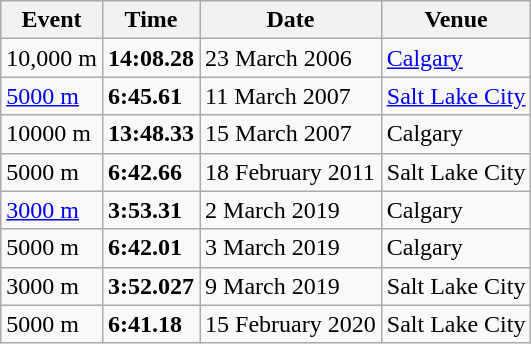<table class='wikitable'>
<tr>
<th>Event</th>
<th>Time</th>
<th>Date</th>
<th>Venue</th>
</tr>
<tr>
<td>10,000 m</td>
<td><strong>14:08.28</strong></td>
<td>23 March 2006</td>
<td align=left><a href='#'>Calgary</a></td>
</tr>
<tr>
<td><a href='#'>5000 m</a></td>
<td><strong>6:45.61</strong></td>
<td>11 March 2007</td>
<td align=left><a href='#'>Salt Lake City</a></td>
</tr>
<tr>
<td>10000 m</td>
<td><strong>13:48.33</strong></td>
<td>15 March 2007</td>
<td align=left>Calgary</td>
</tr>
<tr>
<td>5000 m</td>
<td><strong>6:42.66</strong></td>
<td>18 February 2011</td>
<td align=left>Salt Lake City</td>
</tr>
<tr>
<td><a href='#'>3000 m</a></td>
<td><strong>3:53.31</strong></td>
<td>2 March 2019</td>
<td align=left>Calgary</td>
</tr>
<tr>
<td>5000 m</td>
<td><strong>6:42.01</strong></td>
<td>3 March 2019</td>
<td align=left>Calgary</td>
</tr>
<tr>
<td>3000 m</td>
<td><strong>3:52.027</strong></td>
<td>9 March 2019</td>
<td align=left>Salt Lake City</td>
</tr>
<tr>
<td>5000 m</td>
<td><strong>6:41.18</strong></td>
<td>15 February 2020</td>
<td align=left>Salt Lake City</td>
</tr>
</table>
